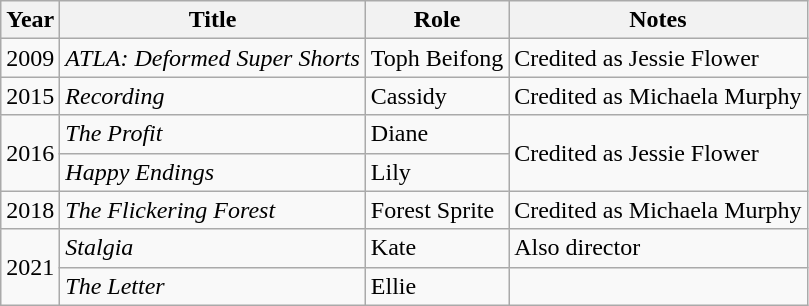<table class="wikitable">
<tr>
<th>Year</th>
<th>Title</th>
<th>Role</th>
<th>Notes</th>
</tr>
<tr>
<td>2009</td>
<td><em>ATLA: Deformed Super Shorts</em></td>
<td>Toph Beifong</td>
<td>Credited as Jessie Flower</td>
</tr>
<tr>
<td>2015</td>
<td><em>Recording</em></td>
<td>Cassidy</td>
<td>Credited as Michaela Murphy</td>
</tr>
<tr>
<td rowspan="2">2016</td>
<td><em>The Profit</em></td>
<td>Diane</td>
<td rowspan="2">Credited as Jessie Flower</td>
</tr>
<tr>
<td><em>Happy Endings</em></td>
<td>Lily</td>
</tr>
<tr>
<td>2018</td>
<td><em>The Flickering Forest</em></td>
<td>Forest Sprite</td>
<td>Credited as Michaela Murphy</td>
</tr>
<tr>
<td rowspan="2">2021</td>
<td><em>Stalgia</em></td>
<td>Kate</td>
<td>Also director</td>
</tr>
<tr>
<td><em>The Letter</em></td>
<td>Ellie</td>
<td></td>
</tr>
</table>
